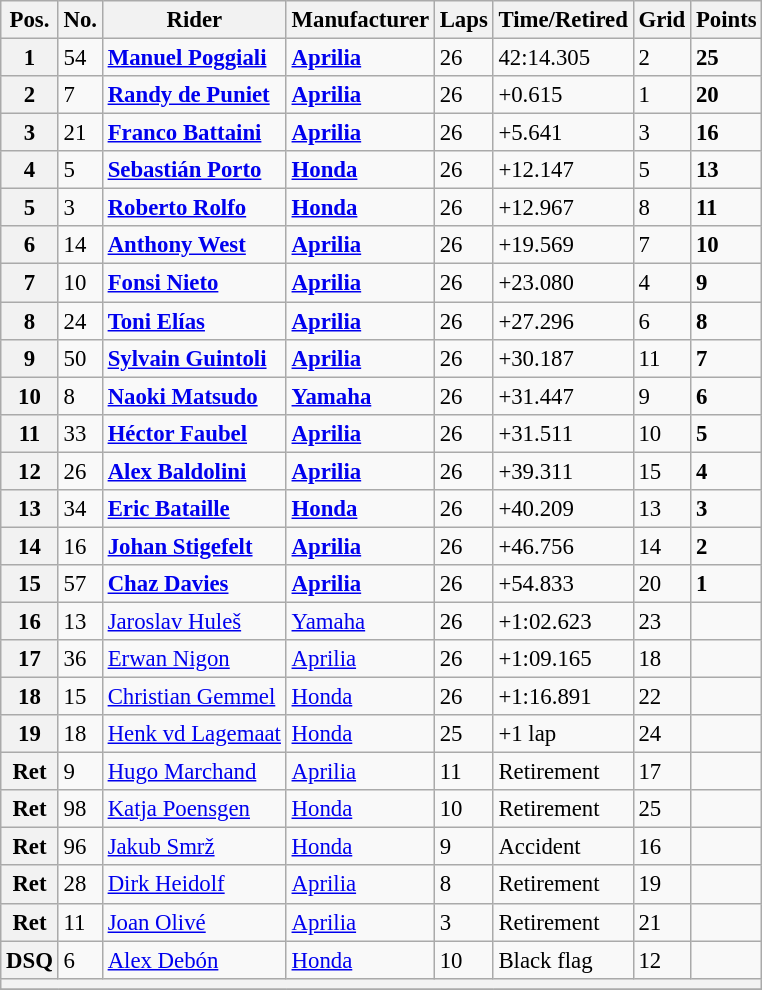<table class="wikitable" style="font-size: 95%;">
<tr>
<th>Pos.</th>
<th>No.</th>
<th>Rider</th>
<th>Manufacturer</th>
<th>Laps</th>
<th>Time/Retired</th>
<th>Grid</th>
<th>Points</th>
</tr>
<tr>
<th>1</th>
<td>54</td>
<td> <strong><a href='#'>Manuel Poggiali</a></strong></td>
<td><strong><a href='#'>Aprilia</a></strong></td>
<td>26</td>
<td>42:14.305</td>
<td>2</td>
<td><strong>25</strong></td>
</tr>
<tr>
<th>2</th>
<td>7</td>
<td> <strong><a href='#'>Randy de Puniet</a></strong></td>
<td><strong><a href='#'>Aprilia</a></strong></td>
<td>26</td>
<td>+0.615</td>
<td>1</td>
<td><strong>20</strong></td>
</tr>
<tr>
<th>3</th>
<td>21</td>
<td> <strong><a href='#'>Franco Battaini</a></strong></td>
<td><strong><a href='#'>Aprilia</a></strong></td>
<td>26</td>
<td>+5.641</td>
<td>3</td>
<td><strong>16</strong></td>
</tr>
<tr>
<th>4</th>
<td>5</td>
<td> <strong><a href='#'>Sebastián Porto</a></strong></td>
<td><strong><a href='#'>Honda</a></strong></td>
<td>26</td>
<td>+12.147</td>
<td>5</td>
<td><strong>13</strong></td>
</tr>
<tr>
<th>5</th>
<td>3</td>
<td> <strong><a href='#'>Roberto Rolfo</a></strong></td>
<td><strong><a href='#'>Honda</a></strong></td>
<td>26</td>
<td>+12.967</td>
<td>8</td>
<td><strong>11</strong></td>
</tr>
<tr>
<th>6</th>
<td>14</td>
<td> <strong><a href='#'>Anthony West</a></strong></td>
<td><strong><a href='#'>Aprilia</a></strong></td>
<td>26</td>
<td>+19.569</td>
<td>7</td>
<td><strong>10</strong></td>
</tr>
<tr>
<th>7</th>
<td>10</td>
<td> <strong><a href='#'>Fonsi Nieto</a></strong></td>
<td><strong><a href='#'>Aprilia</a></strong></td>
<td>26</td>
<td>+23.080</td>
<td>4</td>
<td><strong>9</strong></td>
</tr>
<tr>
<th>8</th>
<td>24</td>
<td> <strong><a href='#'>Toni Elías</a></strong></td>
<td><strong><a href='#'>Aprilia</a></strong></td>
<td>26</td>
<td>+27.296</td>
<td>6</td>
<td><strong>8</strong></td>
</tr>
<tr>
<th>9</th>
<td>50</td>
<td> <strong><a href='#'>Sylvain Guintoli</a></strong></td>
<td><strong><a href='#'>Aprilia</a></strong></td>
<td>26</td>
<td>+30.187</td>
<td>11</td>
<td><strong>7</strong></td>
</tr>
<tr>
<th>10</th>
<td>8</td>
<td> <strong><a href='#'>Naoki Matsudo</a></strong></td>
<td><strong><a href='#'>Yamaha</a></strong></td>
<td>26</td>
<td>+31.447</td>
<td>9</td>
<td><strong>6</strong></td>
</tr>
<tr>
<th>11</th>
<td>33</td>
<td> <strong><a href='#'>Héctor Faubel</a></strong></td>
<td><strong><a href='#'>Aprilia</a></strong></td>
<td>26</td>
<td>+31.511</td>
<td>10</td>
<td><strong>5</strong></td>
</tr>
<tr>
<th>12</th>
<td>26</td>
<td> <strong><a href='#'>Alex Baldolini</a></strong></td>
<td><strong><a href='#'>Aprilia</a></strong></td>
<td>26</td>
<td>+39.311</td>
<td>15</td>
<td><strong>4</strong></td>
</tr>
<tr>
<th>13</th>
<td>34</td>
<td> <strong><a href='#'>Eric Bataille</a></strong></td>
<td><strong><a href='#'>Honda</a></strong></td>
<td>26</td>
<td>+40.209</td>
<td>13</td>
<td><strong>3</strong></td>
</tr>
<tr>
<th>14</th>
<td>16</td>
<td> <strong><a href='#'>Johan Stigefelt</a></strong></td>
<td><strong><a href='#'>Aprilia</a></strong></td>
<td>26</td>
<td>+46.756</td>
<td>14</td>
<td><strong>2</strong></td>
</tr>
<tr>
<th>15</th>
<td>57</td>
<td> <strong><a href='#'>Chaz Davies</a></strong></td>
<td><strong><a href='#'>Aprilia</a></strong></td>
<td>26</td>
<td>+54.833</td>
<td>20</td>
<td><strong>1</strong></td>
</tr>
<tr>
<th>16</th>
<td>13</td>
<td> <a href='#'>Jaroslav Huleš</a></td>
<td><a href='#'>Yamaha</a></td>
<td>26</td>
<td>+1:02.623</td>
<td>23</td>
<td></td>
</tr>
<tr>
<th>17</th>
<td>36</td>
<td> <a href='#'>Erwan Nigon</a></td>
<td><a href='#'>Aprilia</a></td>
<td>26</td>
<td>+1:09.165</td>
<td>18</td>
<td></td>
</tr>
<tr>
<th>18</th>
<td>15</td>
<td> <a href='#'>Christian Gemmel</a></td>
<td><a href='#'>Honda</a></td>
<td>26</td>
<td>+1:16.891</td>
<td>22</td>
<td></td>
</tr>
<tr>
<th>19</th>
<td>18</td>
<td> <a href='#'>Henk vd Lagemaat</a></td>
<td><a href='#'>Honda</a></td>
<td>25</td>
<td>+1 lap</td>
<td>24</td>
<td></td>
</tr>
<tr>
<th>Ret</th>
<td>9</td>
<td> <a href='#'>Hugo Marchand</a></td>
<td><a href='#'>Aprilia</a></td>
<td>11</td>
<td>Retirement</td>
<td>17</td>
<td></td>
</tr>
<tr>
<th>Ret</th>
<td>98</td>
<td> <a href='#'>Katja Poensgen</a></td>
<td><a href='#'>Honda</a></td>
<td>10</td>
<td>Retirement</td>
<td>25</td>
<td></td>
</tr>
<tr>
<th>Ret</th>
<td>96</td>
<td> <a href='#'>Jakub Smrž</a></td>
<td><a href='#'>Honda</a></td>
<td>9</td>
<td>Accident</td>
<td>16</td>
<td></td>
</tr>
<tr>
<th>Ret</th>
<td>28</td>
<td> <a href='#'>Dirk Heidolf</a></td>
<td><a href='#'>Aprilia</a></td>
<td>8</td>
<td>Retirement</td>
<td>19</td>
<td></td>
</tr>
<tr>
<th>Ret</th>
<td>11</td>
<td> <a href='#'>Joan Olivé</a></td>
<td><a href='#'>Aprilia</a></td>
<td>3</td>
<td>Retirement</td>
<td>21</td>
<td></td>
</tr>
<tr>
<th>DSQ</th>
<td>6</td>
<td> <a href='#'>Alex Debón</a></td>
<td><a href='#'>Honda</a></td>
<td>10</td>
<td>Black flag</td>
<td>12</td>
<td></td>
</tr>
<tr>
<th colspan=8></th>
</tr>
<tr>
</tr>
</table>
